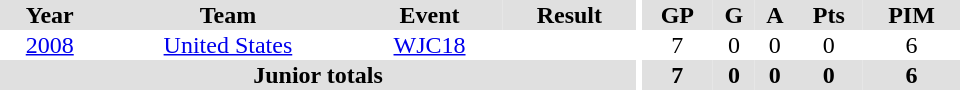<table border="0" cellpadding="1" cellspacing="0" ID="Table3" style="text-align:center; width:40em">
<tr ALIGN="center" bgcolor="#e0e0e0">
<th>Year</th>
<th>Team</th>
<th>Event</th>
<th>Result</th>
<th rowspan="99" bgcolor="#ffffff"></th>
<th>GP</th>
<th>G</th>
<th>A</th>
<th>Pts</th>
<th>PIM</th>
</tr>
<tr>
<td><a href='#'>2008</a></td>
<td><a href='#'>United States</a></td>
<td><a href='#'>WJC18</a></td>
<td></td>
<td>7</td>
<td>0</td>
<td>0</td>
<td>0</td>
<td>6</td>
</tr>
<tr bgcolor="#e0e0e0">
<th colspan="4">Junior totals</th>
<th>7</th>
<th>0</th>
<th>0</th>
<th>0</th>
<th>6</th>
</tr>
</table>
